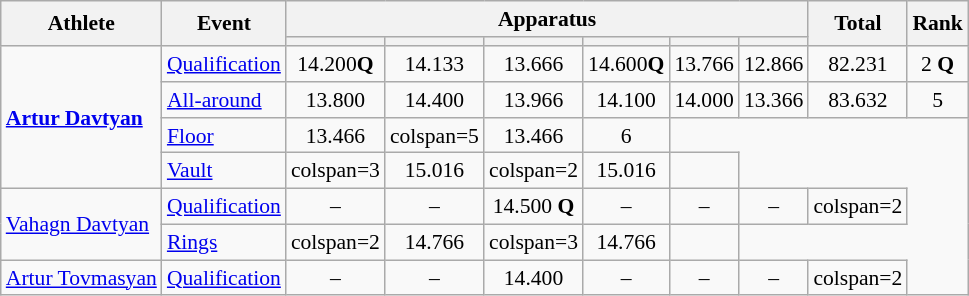<table class="wikitable" style="text-align:center; font-size:90%">
<tr>
<th rowspan=2>Athlete</th>
<th rowspan=2>Event</th>
<th colspan=6>Apparatus</th>
<th rowspan=2>Total</th>
<th rowspan=2>Rank</th>
</tr>
<tr style="font-size:95%">
<th></th>
<th></th>
<th></th>
<th></th>
<th></th>
<th></th>
</tr>
<tr>
<td rowspan=4 align=left><strong><a href='#'>Artur Davtyan</a></strong></td>
<td align=left><a href='#'>Qualification</a></td>
<td>14.200<strong>Q</strong></td>
<td>14.133</td>
<td>13.666</td>
<td>14.600<strong>Q</strong></td>
<td>13.766</td>
<td>12.866</td>
<td>82.231</td>
<td>2 <strong>Q</strong></td>
</tr>
<tr>
<td align=left><a href='#'>All-around</a></td>
<td>13.800</td>
<td>14.400</td>
<td>13.966</td>
<td>14.100</td>
<td>14.000</td>
<td>13.366</td>
<td>83.632</td>
<td>5</td>
</tr>
<tr>
<td align=left><a href='#'>Floor</a></td>
<td>13.466</td>
<td>colspan=5 </td>
<td>13.466</td>
<td>6</td>
</tr>
<tr>
<td align=left><a href='#'>Vault</a></td>
<td>colspan=3 </td>
<td>15.016</td>
<td>colspan=2 </td>
<td>15.016</td>
<td></td>
</tr>
<tr>
<td rowspan=2 align=left><a href='#'>Vahagn Davtyan</a></td>
<td align=left><a href='#'>Qualification</a></td>
<td>–</td>
<td>–</td>
<td>14.500 <strong>Q</strong></td>
<td>–</td>
<td>–</td>
<td>–</td>
<td>colspan=2 </td>
</tr>
<tr>
<td align=left><a href='#'>Rings</a></td>
<td>colspan=2 </td>
<td>14.766</td>
<td>colspan=3 </td>
<td>14.766</td>
<td></td>
</tr>
<tr>
<td align=left><a href='#'>Artur Tovmasyan</a></td>
<td align=left><a href='#'>Qualification</a></td>
<td>–</td>
<td>–</td>
<td>14.400</td>
<td>–</td>
<td>–</td>
<td>–</td>
<td>colspan=2 </td>
</tr>
</table>
